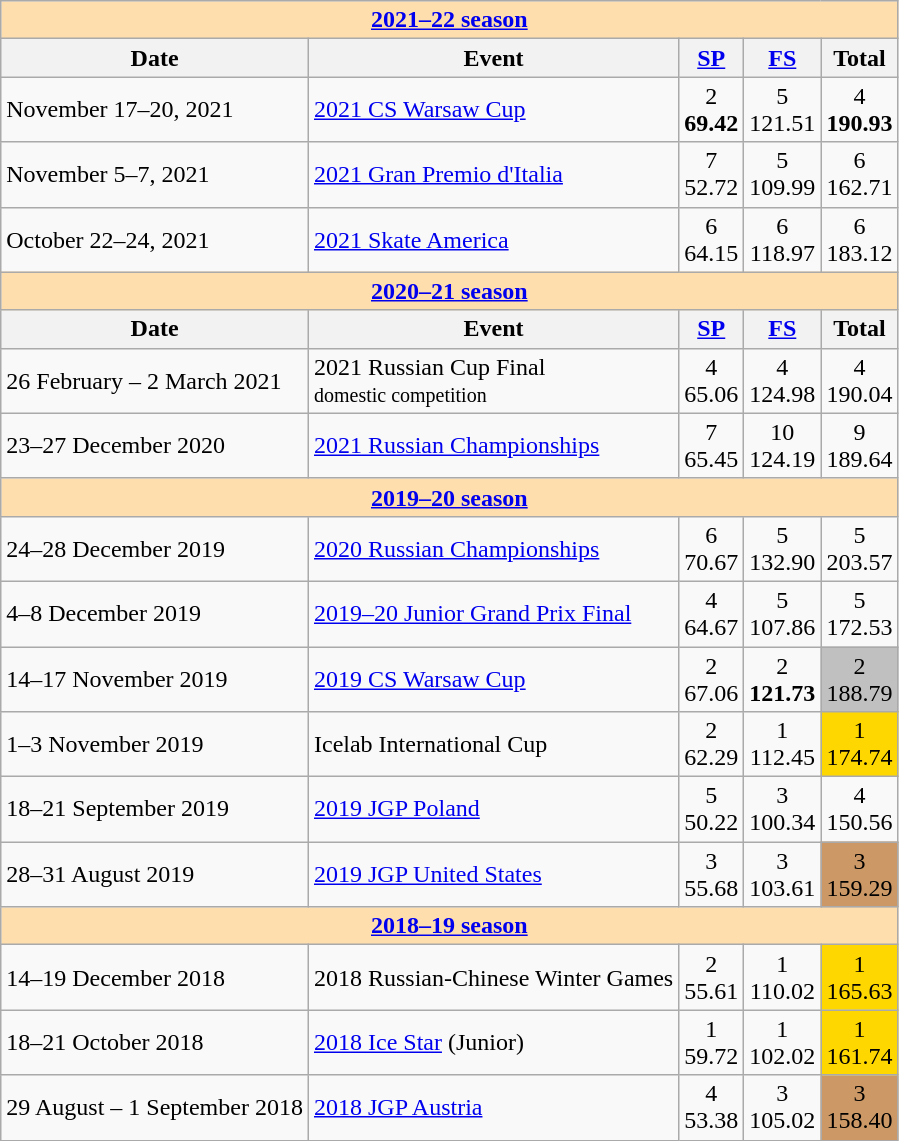<table class="wikitable">
<tr>
<td style="background-color: #ffdead; " colspan=5 align=center><a href='#'><strong>2021–22 season</strong></a></td>
</tr>
<tr>
<th>Date</th>
<th>Event</th>
<th><a href='#'>SP</a></th>
<th><a href='#'>FS</a></th>
<th>Total</th>
</tr>
<tr>
<td>November 17–20, 2021</td>
<td><a href='#'>2021 CS Warsaw Cup</a></td>
<td align=center>2 <br> <strong>69.42</strong></td>
<td align=center>5 <br> 121.51</td>
<td align=center>4 <br> <strong>190.93</strong></td>
</tr>
<tr>
<td>November 5–7, 2021</td>
<td><a href='#'>2021 Gran Premio d'Italia</a></td>
<td align=center>7 <br> 52.72</td>
<td align=center>5 <br> 109.99</td>
<td align=center>6 <br> 162.71</td>
</tr>
<tr>
<td>October 22–24, 2021</td>
<td><a href='#'>2021 Skate America</a></td>
<td align=center>6 <br> 64.15</td>
<td align=center>6 <br> 118.97</td>
<td align=center>6 <br> 183.12</td>
</tr>
<tr>
<td style="background-color: #ffdead; " colspan=6 align=center><a href='#'><strong>2020–21 season</strong></a></td>
</tr>
<tr>
<th>Date</th>
<th>Event</th>
<th><a href='#'>SP</a></th>
<th><a href='#'>FS</a></th>
<th>Total</th>
</tr>
<tr>
<td>26 February – 2 March 2021</td>
<td>2021 Russian Cup Final <br> <small>domestic competition</small></td>
<td align=center>4 <br> 65.06</td>
<td align=center>4 <br> 124.98</td>
<td align=center>4 <br> 190.04</td>
</tr>
<tr>
<td>23–27 December 2020</td>
<td><a href='#'>2021 Russian Championships</a></td>
<td align=center>7 <br> 65.45</td>
<td align=center>10 <br> 124.19</td>
<td align=center>9 <br>189.64</td>
</tr>
<tr>
<td style="background-color: #ffdead; " colspan=6 align=center><a href='#'><strong>2019–20 season</strong></a></td>
</tr>
<tr>
<td>24–28 December 2019</td>
<td><a href='#'>2020 Russian Championships</a></td>
<td align=center>6 <br> 70.67</td>
<td align=center>5 <br> 132.90</td>
<td align=center>5 <br> 203.57</td>
</tr>
<tr>
<td>4–8 December 2019</td>
<td><a href='#'>2019–20 Junior Grand Prix Final</a></td>
<td align=center>4 <br> 64.67</td>
<td align=center>5 <br> 107.86</td>
<td align=center>5 <br> 172.53</td>
</tr>
<tr>
<td>14–17 November 2019</td>
<td><a href='#'>2019 CS Warsaw Cup</a></td>
<td align=center>2 <br> 67.06</td>
<td align=center>2 <br> <strong>121.73</strong></td>
<td align=center bgcolor=silver>2 <br> 188.79</td>
</tr>
<tr>
<td>1–3 November 2019</td>
<td>Icelab International Cup</td>
<td align=center>2 <br> 62.29</td>
<td align=center>1 <br> 112.45</td>
<td align=center bgcolor=gold>1 <br> 174.74</td>
</tr>
<tr>
<td>18–21 September 2019</td>
<td><a href='#'>2019 JGP Poland</a></td>
<td align=center>5 <br> 50.22</td>
<td align=center>3 <br> 100.34</td>
<td align=center>4 <br> 150.56</td>
</tr>
<tr>
<td>28–31 August 2019</td>
<td><a href='#'>2019 JGP United States</a></td>
<td align=center>3 <br> 55.68</td>
<td align=center>3 <br> 103.61</td>
<td align=center bgcolor=cc9966>3 <br> 159.29</td>
</tr>
<tr>
<td style="background-color: #ffdead; " colspan=6 align=center><a href='#'><strong>2018–19 season</strong></a></td>
</tr>
<tr>
<td>14–19 December 2018</td>
<td>2018 Russian-Chinese Winter Games</td>
<td align=center>2 <br> 55.61</td>
<td align=center>1 <br> 110.02</td>
<td align=center bgcolor=gold>1 <br> 165.63</td>
</tr>
<tr>
<td>18–21 October 2018</td>
<td><a href='#'>2018 Ice Star</a> (Junior)</td>
<td align=center>1 <br> 59.72</td>
<td align=center>1 <br> 102.02</td>
<td align=center bgcolor=gold>1 <br> 161.74</td>
</tr>
<tr>
<td>29 August – 1 September 2018</td>
<td><a href='#'>2018 JGP Austria</a></td>
<td align=center>4 <br> 53.38</td>
<td align=center>3 <br> 105.02</td>
<td align=center bgcolor=cc9966>3 <br> 158.40</td>
</tr>
</table>
